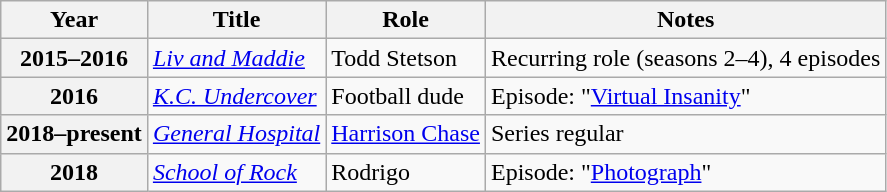<table class="wikitable sortable plainrowheaders">
<tr>
<th scope="col">Year</th>
<th scope="col">Title</th>
<th scope="col">Role</th>
<th scope="col" class="unsortable">Notes</th>
</tr>
<tr>
<th scope="row">2015–2016</th>
<td><em><a href='#'>Liv and Maddie</a></em></td>
<td>Todd Stetson</td>
<td>Recurring role (seasons 2–4), 4 episodes</td>
</tr>
<tr>
<th scope="row">2016</th>
<td><em><a href='#'>K.C. Undercover</a></em></td>
<td>Football dude</td>
<td>Episode: "<a href='#'>Virtual Insanity</a>"</td>
</tr>
<tr>
<th scope="row">2018–present</th>
<td><em><a href='#'>General Hospital</a></em></td>
<td><a href='#'>Harrison Chase</a></td>
<td>Series regular</td>
</tr>
<tr>
<th scope="row">2018</th>
<td><em><a href='#'>School of Rock</a></em></td>
<td>Rodrigo</td>
<td>Episode: "<a href='#'>Photograph</a>"</td>
</tr>
</table>
